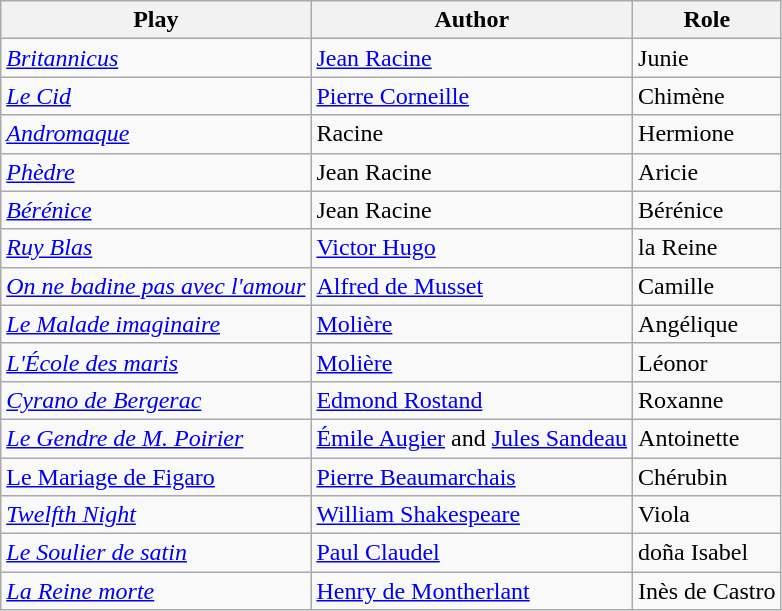<table class=wikitable>
<tr>
<th>Play</th>
<th>Author</th>
<th>Role</th>
</tr>
<tr>
<td><em><a href='#'>Britannicus</a></em></td>
<td><a href='#'>Jean Racine</a></td>
<td>Junie</td>
</tr>
<tr>
<td><em><a href='#'>Le Cid</a></em></td>
<td><a href='#'>Pierre Corneille</a></td>
<td>Chimène</td>
</tr>
<tr>
<td><em><a href='#'>Andromaque</a></em></td>
<td>Racine</td>
<td>Hermione</td>
</tr>
<tr>
<td><em><a href='#'>Phèdre</a></em></td>
<td>Jean Racine</td>
<td>Aricie</td>
</tr>
<tr>
<td><em><a href='#'>Bérénice</a></em></td>
<td>Jean Racine</td>
<td>Bérénice</td>
</tr>
<tr>
<td><em><a href='#'>Ruy Blas</a></em></td>
<td><a href='#'>Victor Hugo</a></td>
<td>la Reine</td>
</tr>
<tr>
<td><em><a href='#'>On ne badine pas avec l'amour</a></em></td>
<td><a href='#'>Alfred de Musset</a></td>
<td>Camille</td>
</tr>
<tr>
<td><em><a href='#'>Le Malade imaginaire</a></em></td>
<td><a href='#'>Molière</a></td>
<td>Angélique</td>
</tr>
<tr>
<td><em><a href='#'>L'École des maris</a></em></td>
<td><a href='#'>Molière</a></td>
<td>Léonor</td>
</tr>
<tr>
<td><em><a href='#'>Cyrano de Bergerac</a></em></td>
<td><a href='#'>Edmond Rostand</a></td>
<td>Roxanne</td>
</tr>
<tr>
<td><em><a href='#'>Le Gendre de M. Poirier</a></em></td>
<td><a href='#'>Émile Augier</a> and <a href='#'>Jules Sandeau</a></td>
<td>Antoinette</td>
</tr>
<tr>
<td><a href='#'>Le Mariage de Figaro</a></td>
<td><a href='#'>Pierre Beaumarchais</a></td>
<td>Chérubin</td>
</tr>
<tr>
<td><em><a href='#'>Twelfth Night</a></em></td>
<td><a href='#'>William Shakespeare</a></td>
<td>Viola</td>
</tr>
<tr>
<td><em><a href='#'>Le Soulier de satin</a></em></td>
<td><a href='#'>Paul Claudel</a></td>
<td>doña Isabel</td>
</tr>
<tr>
<td><em><a href='#'>La Reine morte</a></em></td>
<td><a href='#'>Henry de Montherlant</a></td>
<td>Inès de Castro</td>
</tr>
</table>
